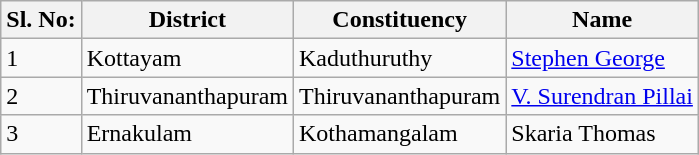<table class=wikitable>
<tr>
<th scope=col class=unsortable>Sl. No:</th>
<th scope=col class=unsortable>District</th>
<th scope=col class=unsortable>Constituency</th>
<th scope=col class=unsortable>Name</th>
</tr>
<tr>
<td>1</td>
<td>Kottayam</td>
<td>Kaduthuruthy</td>
<td><a href='#'>Stephen George</a></td>
</tr>
<tr>
<td>2</td>
<td>Thiruvananthapuram</td>
<td>Thiruvananthapuram</td>
<td><a href='#'>V. Surendran Pillai</a></td>
</tr>
<tr>
<td>3</td>
<td>Ernakulam</td>
<td>Kothamangalam</td>
<td>Skaria Thomas</td>
</tr>
</table>
